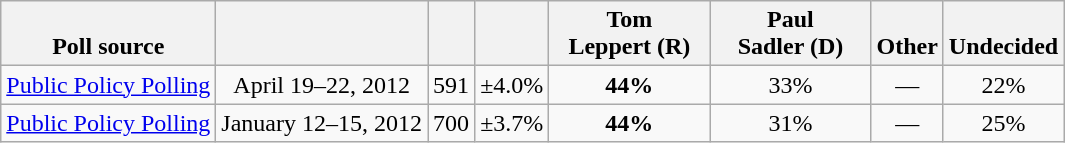<table class="wikitable" style="text-align:center">
<tr valign=bottom>
<th>Poll source</th>
<th></th>
<th></th>
<th></th>
<th style="width:100px;">Tom<br>Leppert (R)</th>
<th style="width:100px;">Paul<br>Sadler (D)</th>
<th>Other</th>
<th>Undecided</th>
</tr>
<tr>
<td align=left><a href='#'>Public Policy Polling</a></td>
<td>April 19–22, 2012</td>
<td>591</td>
<td>±4.0%</td>
<td><strong>44%</strong></td>
<td>33%</td>
<td>—</td>
<td>22%</td>
</tr>
<tr>
<td align=left><a href='#'>Public Policy Polling</a></td>
<td>January 12–15, 2012</td>
<td>700</td>
<td>±3.7%</td>
<td><strong>44%</strong></td>
<td>31%</td>
<td>—</td>
<td>25%</td>
</tr>
</table>
